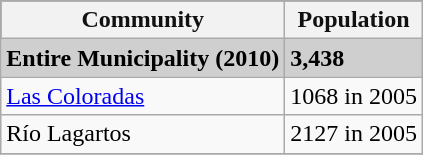<table class="wikitable">
<tr style="background:#111111; color:#111111;">
<th><strong>Community</strong></th>
<th><strong>Population</strong></th>
</tr>
<tr style="background:#CFCFCF;">
<td><strong>Entire Municipality (2010)</strong></td>
<td><strong>3,438</strong></td>
</tr>
<tr>
<td><a href='#'>Las Coloradas</a></td>
<td>1068 in 2005</td>
</tr>
<tr>
<td>Río Lagartos</td>
<td>2127 in 2005</td>
</tr>
<tr>
</tr>
</table>
